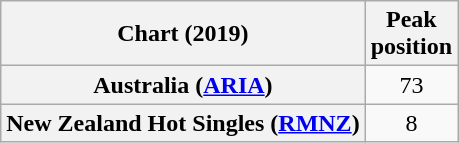<table class="wikitable sortable plainrowheaders" style="text-align:center">
<tr>
<th scope="col">Chart (2019)</th>
<th scope="col">Peak<br>position</th>
</tr>
<tr>
<th scope="row">Australia (<a href='#'>ARIA</a>)</th>
<td>73</td>
</tr>
<tr>
<th scope="row">New Zealand Hot Singles (<a href='#'>RMNZ</a>)</th>
<td>8</td>
</tr>
</table>
